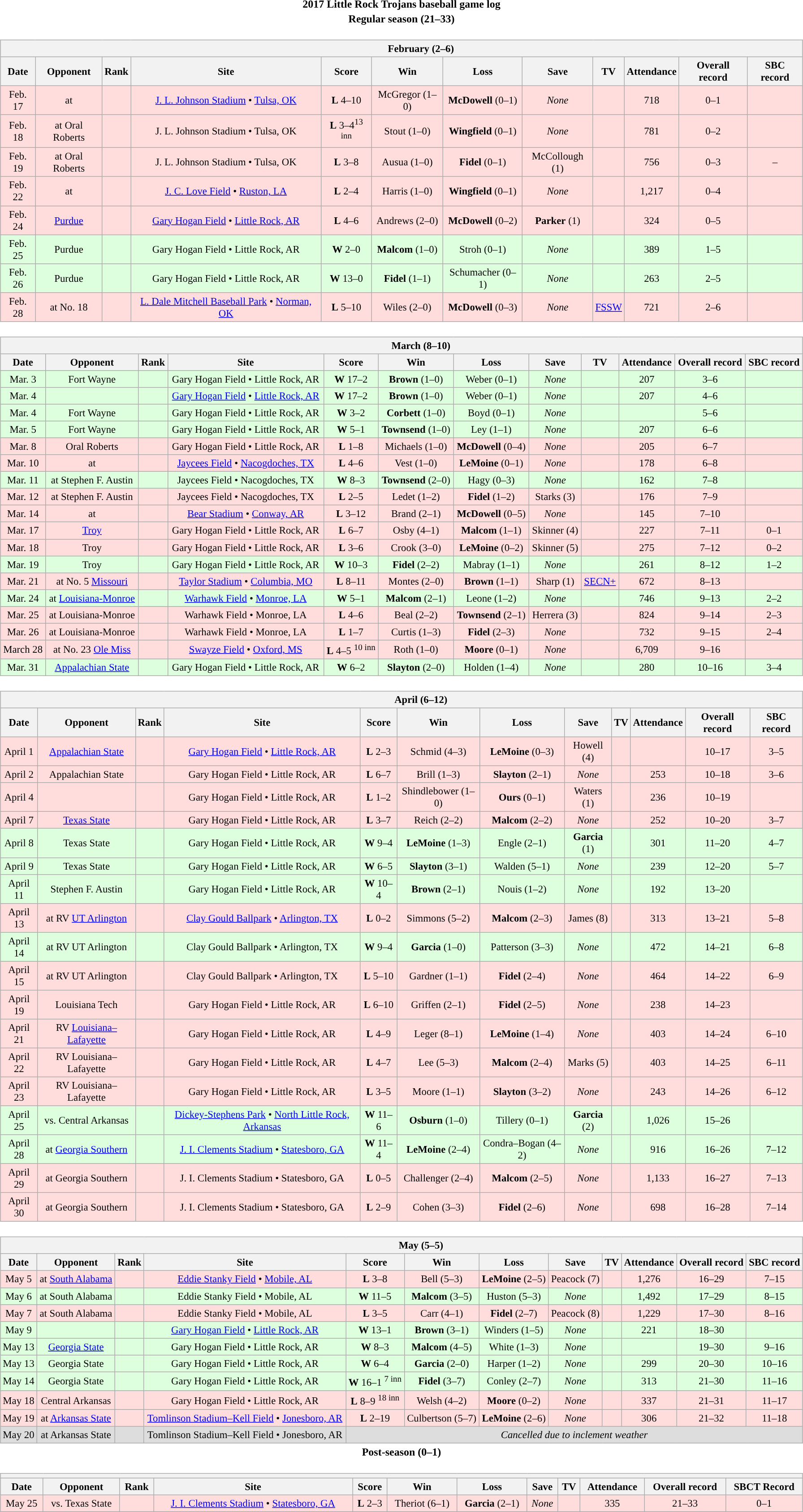<table class="toccolours" width=95% style="clear:both; margin:1.5em auto; text-align:center;">
<tr>
<th colspan=2>2017 Little Rock Trojans baseball game log</th>
</tr>
<tr>
<th colspan=2>Regular season (21–33)</th>
</tr>
<tr valign="top">
<td><br><table class="wikitable collapsible" style="margin:auto; width:100%; text-align:center; font-size:95%">
<tr>
<th colspan=12 style="padding-left:4em;">February (2–6)</th>
</tr>
<tr>
<th>Date</th>
<th>Opponent</th>
<th>Rank</th>
<th>Site</th>
<th>Score</th>
<th>Win</th>
<th>Loss</th>
<th>Save</th>
<th>TV</th>
<th>Attendance</th>
<th>Overall record</th>
<th>SBC record</th>
</tr>
<tr align="center" bgcolor="ffdddd">
<td>Feb. 17</td>
<td>at </td>
<td></td>
<td><a href='#'>J. L. Johnson Stadium</a> • <a href='#'>Tulsa, OK</a></td>
<td><strong>L</strong> 4–10</td>
<td>McGregor (1–0)</td>
<td><strong>McDowell</strong> (0–1)</td>
<td><em>None</em></td>
<td></td>
<td>718</td>
<td>0–1</td>
<td></td>
</tr>
<tr align="center" bgcolor="ffdddd">
<td>Feb. 18</td>
<td>at Oral Roberts</td>
<td></td>
<td>J. L. Johnson Stadium • Tulsa, OK</td>
<td><strong>L</strong> 3–4<sup>13 inn</sup></td>
<td>Stout (1–0)</td>
<td><strong>Wingfield</strong> (0–1)</td>
<td><em>None</em></td>
<td></td>
<td>781</td>
<td>0–2</td>
<td></td>
</tr>
<tr align="center" bgcolor="ffdddd">
<td>Feb. 19</td>
<td>at Oral Roberts</td>
<td></td>
<td>J. L. Johnson Stadium • Tulsa, OK</td>
<td><strong>L</strong> 3–8</td>
<td>Ausua (1–0)</td>
<td><strong>Fidel</strong> (0–1)</td>
<td>McCollough (1)</td>
<td></td>
<td>756</td>
<td>0–3</td>
<td>–</td>
</tr>
<tr align="center" bgcolor="ffdddd">
<td>Feb. 22</td>
<td>at </td>
<td></td>
<td><a href='#'>J. C. Love Field</a> • <a href='#'>Ruston, LA</a></td>
<td><strong>L</strong> 2–4</td>
<td>Harris (1–0)</td>
<td><strong>Wingfield</strong> (0–1)</td>
<td><em>None</em></td>
<td></td>
<td>1,217</td>
<td>0–4</td>
<td></td>
</tr>
<tr align="center" bgcolor="ffdddd">
<td>Feb. 24</td>
<td><a href='#'>Purdue</a></td>
<td></td>
<td><a href='#'>Gary Hogan Field</a> • <a href='#'>Little Rock, AR</a></td>
<td><strong>L</strong> 4–6</td>
<td>Andrews (2–0)</td>
<td><strong>McDowell</strong> (0–2)</td>
<td><strong>Parker</strong> (1)</td>
<td></td>
<td>324</td>
<td>0–5</td>
<td></td>
</tr>
<tr align="center" bgcolor="ddffdd">
<td>Feb. 25</td>
<td>Purdue</td>
<td></td>
<td>Gary Hogan Field • Little Rock, AR</td>
<td><strong>W</strong> 2–0</td>
<td><strong>Malcom</strong> (1–0)</td>
<td>Stroh (0–1)</td>
<td><em>None</em></td>
<td></td>
<td>389</td>
<td>1–5</td>
<td></td>
</tr>
<tr align="center" bgcolor="ddffdd">
<td>Feb. 26</td>
<td>Purdue</td>
<td></td>
<td>Gary Hogan Field • Little Rock, AR</td>
<td><strong>W</strong> 13–0</td>
<td><strong>Fidel</strong> (1–1)</td>
<td>Schumacher (0–1)</td>
<td><em>None</em></td>
<td></td>
<td>263</td>
<td>2–5</td>
<td></td>
</tr>
<tr align="center" bgcolor="ffdddd">
<td>Feb. 28</td>
<td>at No. 18 </td>
<td></td>
<td><a href='#'>L. Dale Mitchell Baseball Park</a> • <a href='#'>Norman, OK</a></td>
<td><strong>L</strong> 5–10</td>
<td>Wiles (2–0)</td>
<td><strong>McDowell</strong> (0–3)</td>
<td><em>None</em></td>
<td><a href='#'>FSSW</a></td>
<td>721</td>
<td>2–6</td>
<td></td>
</tr>
</table>
</td>
</tr>
<tr>
<td><br><table class="wikitable collapsible" style="margin:auto; width:100%; text-align:center; font-size:95%">
<tr>
<th colspan=12 style="padding-left:4em;">March (8–10)</th>
</tr>
<tr>
<th>Date</th>
<th>Opponent</th>
<th>Rank</th>
<th>Site</th>
<th>Score</th>
<th>Win</th>
<th>Loss</th>
<th>Save</th>
<th>TV</th>
<th>Attendance</th>
<th>Overall record</th>
<th>SBC record</th>
</tr>
<tr align="center" bgcolor="ddffdd">
<td>Mar. 3</td>
<td>Fort Wayne</td>
<td></td>
<td>Gary Hogan Field • Little Rock, AR</td>
<td><strong>W</strong> 17–2</td>
<td><strong>Brown</strong> (1–0)</td>
<td>Weber (0–1)</td>
<td><em>None</em></td>
<td></td>
<td>207</td>
<td>3–6</td>
<td></td>
</tr>
<tr align="center" bgcolor="ddffdd">
<td>Mar. 4</td>
<td></td>
<td></td>
<td><a href='#'>Gary Hogan Field</a> • <a href='#'>Little Rock, AR</a></td>
<td><strong>W</strong> 17–2</td>
<td><strong>Brown</strong> (1–0)</td>
<td>Weber (0–1)</td>
<td><em>None</em></td>
<td></td>
<td>207</td>
<td>4–6</td>
<td></td>
</tr>
<tr align="center" bgcolor="ddffdd">
<td>Mar. 4</td>
<td>Fort Wayne</td>
<td></td>
<td>Gary Hogan Field • Little Rock, AR</td>
<td><strong>W</strong> 3–2</td>
<td><strong>Corbett</strong> (1–0)</td>
<td>Boyd (0–1)</td>
<td><em>None</em></td>
<td></td>
<td></td>
<td>5–6</td>
<td></td>
</tr>
<tr align="center" bgcolor="ddffdd">
<td>Mar. 5</td>
<td>Fort Wayne</td>
<td></td>
<td>Gary Hogan Field • Little Rock, AR</td>
<td><strong>W</strong> 5–1</td>
<td><strong>Townsend</strong> (1–0)</td>
<td>Ley (1–1)</td>
<td><em>None</em></td>
<td></td>
<td>207</td>
<td>6–6</td>
<td></td>
</tr>
<tr align="center" bgcolor="ffdddd">
<td>Mar. 8</td>
<td>Oral Roberts</td>
<td></td>
<td>Gary Hogan Field • Little Rock, AR</td>
<td><strong>L</strong> 1–8</td>
<td>Michaels (1–0)</td>
<td><strong>McDowell</strong> (0–4)</td>
<td><em>None</em></td>
<td></td>
<td>205</td>
<td>6–7</td>
<td></td>
</tr>
<tr align="center" bgcolor="ffdddd">
<td>Mar. 10</td>
<td>at </td>
<td></td>
<td><a href='#'>Jaycees Field</a> • <a href='#'>Nacogdoches, TX</a></td>
<td><strong>L</strong> 4–6</td>
<td>Vest (1–0)</td>
<td><strong>LeMoine</strong> (0–1)</td>
<td><em>None</em></td>
<td></td>
<td>178</td>
<td>6–8</td>
<td></td>
</tr>
<tr align="center" bgcolor="ddffdd">
<td>Mar. 11</td>
<td>at Stephen F. Austin</td>
<td></td>
<td>Jaycees Field • Nacogdoches, TX</td>
<td><strong>W</strong> 8–3</td>
<td><strong>Townsend</strong> (2–0)</td>
<td>Hagy (0–3)</td>
<td><em>None</em></td>
<td></td>
<td>162</td>
<td>7–8</td>
<td></td>
</tr>
<tr align="center" bgcolor="ffdddd">
<td>Mar. 12</td>
<td>at Stephen F. Austin</td>
<td></td>
<td>Jaycees Field • Nacogdoches, TX</td>
<td><strong>L</strong> 2–5</td>
<td>Ledet (1–2)</td>
<td><strong>Fidel</strong> (1–2)</td>
<td>Starks (3)</td>
<td></td>
<td>176</td>
<td>7–9</td>
<td></td>
</tr>
<tr align="center" bgcolor="ffdddd">
<td>Mar. 14</td>
<td>at </td>
<td></td>
<td><a href='#'>Bear Stadium</a> • <a href='#'>Conway, AR</a></td>
<td><strong>L</strong> 3–12</td>
<td>Brand (2–1)</td>
<td><strong>McDowell</strong> (0–5)</td>
<td><em>None</em></td>
<td></td>
<td>145</td>
<td>7–10</td>
<td></td>
</tr>
<tr align="center" bgcolor="ffdddd">
<td>Mar. 17</td>
<td><a href='#'>Troy</a></td>
<td></td>
<td>Gary Hogan Field • Little Rock, AR</td>
<td><strong>L</strong> 6–7</td>
<td>Osby (4–1)</td>
<td><strong>Malcom</strong> (1–1)</td>
<td>Skinner (4)</td>
<td></td>
<td>227</td>
<td>7–11</td>
<td>0–1</td>
</tr>
<tr align="center" bgcolor="ffdddd">
<td>Mar. 18</td>
<td>Troy</td>
<td></td>
<td>Gary Hogan Field • Little Rock, AR</td>
<td><strong>L</strong> 3–6</td>
<td>Crook (3–0)</td>
<td><strong>LeMoine</strong> (0–2)</td>
<td>Skinner (5)</td>
<td></td>
<td>275</td>
<td>7–12</td>
<td>0–2</td>
</tr>
<tr align="center" bgcolor="ddffdd">
<td>Mar. 19</td>
<td>Troy</td>
<td></td>
<td>Gary Hogan Field • Little Rock, AR</td>
<td><strong>W</strong> 10–3</td>
<td><strong>Fidel</strong> (2–2)</td>
<td>Mabray (1–1)</td>
<td><em>None</em></td>
<td></td>
<td>261</td>
<td>8–12</td>
<td>1–2</td>
</tr>
<tr align="center" bgcolor="ffdddd">
<td>Mar. 21</td>
<td>at No. 5 <a href='#'>Missouri</a></td>
<td></td>
<td><a href='#'>Taylor Stadium</a> • <a href='#'>Columbia, MO</a></td>
<td><strong>L</strong> 8–11</td>
<td>Montes (2–0)</td>
<td><strong>Brown</strong> (1–1)</td>
<td>Sharp (1)</td>
<td><a href='#'>SECN+</a></td>
<td>672</td>
<td>8–13</td>
<td></td>
</tr>
<tr align="center" bgcolor="ddffdd">
<td>Mar. 24</td>
<td>at <a href='#'>Louisiana-Monroe</a></td>
<td></td>
<td><a href='#'>Warhawk Field</a> • <a href='#'>Monroe, LA</a></td>
<td><strong>W</strong> 5–1</td>
<td><strong>Malcom</strong> (2–1)</td>
<td>Leone (1–2)</td>
<td><em>None</em></td>
<td></td>
<td>746</td>
<td>9–13</td>
<td>2–2</td>
</tr>
<tr align="center" bgcolor="ffdddd">
<td>Mar. 25</td>
<td>at Louisiana-Monroe</td>
<td></td>
<td>Warhawk Field • Monroe, LA</td>
<td><strong>L</strong> 4–6</td>
<td>Beal (2–2)</td>
<td><strong>Townsend</strong> (2–1)</td>
<td>Herrera (3)</td>
<td></td>
<td>824</td>
<td>9–14</td>
<td>2–3</td>
</tr>
<tr align="center" bgcolor="ffdddd">
<td>Mar. 26</td>
<td>at Louisiana-Monroe</td>
<td></td>
<td>Warhawk Field • Monroe, LA</td>
<td><strong>L</strong> 1–7</td>
<td>Curtis (1–3)</td>
<td><strong>Fidel</strong> (2–3)</td>
<td><em>None</em></td>
<td></td>
<td>732</td>
<td>9–15</td>
<td>2–4</td>
</tr>
<tr align="center" bgcolor="ffdddd">
<td>March 28</td>
<td>at No. 23 <a href='#'>Ole Miss</a></td>
<td></td>
<td><a href='#'>Swayze Field</a> • <a href='#'>Oxford, MS</a></td>
<td><strong>L</strong> 4–5 <sup>10 inn</sup></td>
<td>Roth (1–0)</td>
<td><strong>Moore</strong> (0–1)</td>
<td><em>None</em></td>
<td></td>
<td>6,709</td>
<td>9–16</td>
<td></td>
</tr>
<tr align="center" bgcolor="ddffdd">
<td>Mar. 31</td>
<td><a href='#'>Appalachian State</a></td>
<td></td>
<td>Gary Hogan Field • Little Rock, AR</td>
<td><strong>W</strong> 6–2</td>
<td><strong>Slayton</strong> (2–0)</td>
<td>Holden (1–4)</td>
<td><em>None</em></td>
<td></td>
<td>280</td>
<td>10–16</td>
<td>3–4</td>
</tr>
</table>
</td>
</tr>
<tr>
<td><br><table class="wikitable collapsible" style="margin:auto; width:100%; text-align:center; font-size:95%">
<tr>
<th colspan=12 style="padding-left:4em;">April (6–12)</th>
</tr>
<tr>
<th>Date</th>
<th>Opponent</th>
<th>Rank</th>
<th>Site</th>
<th>Score</th>
<th>Win</th>
<th>Loss</th>
<th>Save</th>
<th>TV</th>
<th>Attendance</th>
<th>Overall record</th>
<th>SBC record</th>
</tr>
<tr align="center" bgcolor="ffdddd">
<td>April 1</td>
<td><a href='#'>Appalachian State</a></td>
<td></td>
<td><a href='#'>Gary Hogan Field</a> • <a href='#'>Little Rock, AR</a></td>
<td><strong>L</strong> 2–3</td>
<td>Schmid (4–3)</td>
<td><strong>LeMoine</strong> (0–3)</td>
<td>Howell (4)</td>
<td></td>
<td></td>
<td>10–17</td>
<td>3–5</td>
</tr>
<tr align="center" bgcolor="ffdddd">
<td>April 2</td>
<td>Appalachian State</td>
<td></td>
<td>Gary Hogan Field • Little Rock, AR</td>
<td><strong>L</strong> 6–7</td>
<td>Brill (1–3)</td>
<td><strong>Slayton</strong> (2–1)</td>
<td><em>None</em></td>
<td></td>
<td>253</td>
<td>10–18</td>
<td>3–6</td>
</tr>
<tr align="center" bgcolor="ffdddd">
<td>April 4</td>
<td></td>
<td></td>
<td>Gary Hogan Field • Little Rock, AR</td>
<td><strong>L</strong> 1–2</td>
<td>Shindlebower (1–0)</td>
<td><strong>Ours</strong> (0–1)</td>
<td>Waters (1)</td>
<td></td>
<td>236</td>
<td>10–19</td>
<td></td>
</tr>
<tr align="center" bgcolor="ffdddd">
<td>April 7</td>
<td><a href='#'>Texas State</a></td>
<td></td>
<td>Gary Hogan Field • Little Rock, AR</td>
<td><strong>L</strong> 3–7</td>
<td>Reich (2–2)</td>
<td><strong>Malcom</strong> (2–2)</td>
<td><em>None</em></td>
<td></td>
<td>252</td>
<td>10–20</td>
<td>3–7</td>
</tr>
<tr align="center" bgcolor="ddffdd">
<td>April 8</td>
<td>Texas State</td>
<td></td>
<td>Gary Hogan Field • Little Rock, AR</td>
<td><strong>W</strong> 9–4</td>
<td><strong>LeMoine</strong> (1–3)</td>
<td>Engle (2–1)</td>
<td><strong>Garcia</strong> (1)</td>
<td></td>
<td>301</td>
<td>11–20</td>
<td>4–7</td>
</tr>
<tr align="center" bgcolor="ddffdd">
<td>April 9</td>
<td>Texas State</td>
<td></td>
<td>Gary Hogan Field • Little Rock, AR</td>
<td><strong>W</strong> 6–5</td>
<td><strong>Slayton</strong> (3–1)</td>
<td>Walden (5–1)</td>
<td><em>None</em></td>
<td></td>
<td>239</td>
<td>12–20</td>
<td>5–7</td>
</tr>
<tr align="center" bgcolor="ddffdd">
<td>April 11</td>
<td>Stephen F. Austin</td>
<td></td>
<td>Gary Hogan Field • Little Rock, AR</td>
<td><strong>W</strong> 10–4</td>
<td><strong>Brown</strong> (2–1)</td>
<td>Nouis (1–2)</td>
<td><em>None</em></td>
<td></td>
<td>192</td>
<td>13–20</td>
<td></td>
</tr>
<tr align="center" bgcolor="ffdddd">
<td>April 13</td>
<td>at RV <a href='#'>UT Arlington</a></td>
<td></td>
<td><a href='#'>Clay Gould Ballpark</a> • <a href='#'>Arlington, TX</a></td>
<td><strong>L</strong> 0–2</td>
<td>Simmons (5–2)</td>
<td><strong>Malcom</strong> (2–3)</td>
<td>James (8)</td>
<td></td>
<td>313</td>
<td>13–21</td>
<td>5–8</td>
</tr>
<tr align="center" bgcolor="ddffdd">
<td>April 14</td>
<td>at RV UT Arlington</td>
<td></td>
<td>Clay Gould Ballpark • Arlington, TX</td>
<td><strong>W</strong> 9–4</td>
<td><strong>Garcia</strong> (1–0)</td>
<td>Patterson (3–3)</td>
<td><em>None</em></td>
<td></td>
<td>472</td>
<td>14–21</td>
<td>6–8</td>
</tr>
<tr align="center" bgcolor="ffdddd">
<td>April 15</td>
<td>at RV UT Arlington</td>
<td></td>
<td>Clay Gould Ballpark • Arlington, TX</td>
<td><strong>L</strong> 5–10</td>
<td>Gardner (1–1)</td>
<td><strong>Fidel</strong> (2–4)</td>
<td><em>None</em></td>
<td></td>
<td>464</td>
<td>14–22</td>
<td>6–9</td>
</tr>
<tr align="center" bgcolor="ffdddd">
<td>April 19</td>
<td>Louisiana Tech</td>
<td></td>
<td>Gary Hogan Field • Little Rock, AR</td>
<td><strong>L</strong> 6–10</td>
<td>Griffen (2–1)</td>
<td><strong>Fidel</strong> (2–5)</td>
<td><em>None</em></td>
<td></td>
<td>238</td>
<td>14–23</td>
<td></td>
</tr>
<tr align="center" bgcolor="ffdddd">
<td>April 21</td>
<td>RV <a href='#'>Louisiana–Lafayette</a></td>
<td></td>
<td>Gary Hogan Field • Little Rock, AR</td>
<td><strong>L</strong> 4–9</td>
<td>Leger (8–1)</td>
<td><strong>LeMoine</strong> (1–4)</td>
<td><em>None</em></td>
<td></td>
<td>403</td>
<td>14–24</td>
<td>6–10</td>
</tr>
<tr align="center" bgcolor="ffdddd">
<td>April 22</td>
<td>RV Louisiana–Lafayette</td>
<td></td>
<td>Gary Hogan Field • Little Rock, AR</td>
<td><strong>L</strong> 4–7</td>
<td>Lee (5–3)</td>
<td><strong>Malcom</strong> (2–4)</td>
<td>Marks (5)</td>
<td></td>
<td>403</td>
<td>14–25</td>
<td>6–11</td>
</tr>
<tr align="center" bgcolor="ffdddd">
<td>April 23</td>
<td>RV Louisiana–Lafayette</td>
<td></td>
<td>Gary Hogan Field • Little Rock, AR</td>
<td><strong>L</strong> 3–5</td>
<td>Moore (1–1)</td>
<td><strong>Slayton</strong> (3–2)</td>
<td><em>None</em></td>
<td></td>
<td>243</td>
<td>14–26</td>
<td>6–12</td>
</tr>
<tr align="center" bgcolor="ddffdd">
<td>April 25</td>
<td>vs. Central Arkansas</td>
<td></td>
<td><a href='#'>Dickey-Stephens Park</a> • <a href='#'>North Little Rock, Arkansas</a></td>
<td><strong>W</strong> 11–6</td>
<td><strong>Osburn</strong> (1–0)</td>
<td>Tillery (0–1)</td>
<td><strong>Garcia</strong> (2)</td>
<td></td>
<td>1,026</td>
<td>15–26</td>
<td></td>
</tr>
<tr align="center" bgcolor="ddffdd">
<td>April 28</td>
<td>at <a href='#'>Georgia Southern</a></td>
<td></td>
<td><a href='#'>J. I. Clements Stadium</a> • <a href='#'>Statesboro, GA</a></td>
<td><strong>W</strong> 11–4</td>
<td><strong>LeMoine</strong> (2–4)</td>
<td>Condra–Bogan (4–2)</td>
<td><em>None</em></td>
<td></td>
<td>916</td>
<td>16–26</td>
<td>7–12</td>
</tr>
<tr align="center" bgcolor="ffdddd">
<td>April 29</td>
<td>at Georgia Southern</td>
<td></td>
<td>J. I. Clements Stadium • Statesboro, GA</td>
<td><strong>L</strong> 0–5</td>
<td>Challenger (2–4)</td>
<td><strong>Malcom</strong> (2–5)</td>
<td><em>None</em></td>
<td></td>
<td>1,133</td>
<td>16–27</td>
<td>7–13</td>
</tr>
<tr align="center" bgcolor="ffdddd">
<td>April 30</td>
<td>at Georgia Southern</td>
<td></td>
<td>J. I. Clements Stadium • Statesboro, GA</td>
<td><strong>L</strong> 2–9</td>
<td>Cohen (3–3)</td>
<td><strong>Fidel</strong> (2–6)</td>
<td><em>None</em></td>
<td></td>
<td>698</td>
<td>16–28</td>
<td>7–14</td>
</tr>
</table>
</td>
</tr>
<tr>
<td><br><table class="wikitable collapsible" style="margin:auto; width:100%; text-align:center; font-size:95%">
<tr>
<th colspan=12 style="padding-left:4em;">May (5–5)</th>
</tr>
<tr>
<th>Date</th>
<th>Opponent</th>
<th>Rank</th>
<th>Site</th>
<th>Score</th>
<th>Win</th>
<th>Loss</th>
<th>Save</th>
<th>TV</th>
<th>Attendance</th>
<th>Overall record</th>
<th>SBC record</th>
</tr>
<tr align="center" bgcolor="ffdddd">
<td>May 5</td>
<td>at <a href='#'>South Alabama</a></td>
<td></td>
<td><a href='#'>Eddie Stanky Field</a> • <a href='#'>Mobile, AL</a></td>
<td><strong>L</strong> 3–8</td>
<td>Bell (5–3)</td>
<td><strong>LeMoine</strong> (2–5)</td>
<td>Peacock (7)</td>
<td></td>
<td>1,276</td>
<td>16–29</td>
<td>7–15</td>
</tr>
<tr align="center" bgcolor="ddffdd">
<td>May 6</td>
<td>at South Alabama</td>
<td></td>
<td>Eddie Stanky Field • Mobile, AL</td>
<td><strong>W</strong> 11–5</td>
<td><strong>Malcom</strong> (3–5)</td>
<td>Huston (5–3)</td>
<td><em>None</em></td>
<td></td>
<td>1,492</td>
<td>17–29</td>
<td>8–15</td>
</tr>
<tr align="center" bgcolor="ffdddd">
<td>May 7</td>
<td>at South Alabama</td>
<td></td>
<td>Eddie Stanky Field • Mobile, AL</td>
<td><strong>L</strong> 3–5</td>
<td>Carr (4–1)</td>
<td><strong>Fidel</strong> (2–7)</td>
<td>Peacock (8)</td>
<td></td>
<td>1,229</td>
<td>17–30</td>
<td>8–16</td>
</tr>
<tr align="center" bgcolor="ddffdd">
<td>May 9</td>
<td></td>
<td></td>
<td><a href='#'>Gary Hogan Field</a> • <a href='#'>Little Rock, AR</a></td>
<td><strong>W</strong> 13–1</td>
<td><strong>Brown</strong> (3–1)</td>
<td>Winders (1–5)</td>
<td><em>None</em></td>
<td></td>
<td>221</td>
<td>18–30</td>
<td></td>
</tr>
<tr align="center" bgcolor="ddffdd">
<td>May 13</td>
<td><a href='#'>Georgia State</a></td>
<td></td>
<td>Gary Hogan Field • Little Rock, AR</td>
<td><strong>W</strong> 8–3</td>
<td><strong>Malcom</strong> (4–5)</td>
<td>White (1–3)</td>
<td><em>None</em></td>
<td></td>
<td></td>
<td>19–30</td>
<td>9–16</td>
</tr>
<tr align="center" bgcolor="ddffdd">
<td>May 13</td>
<td>Georgia State</td>
<td></td>
<td>Gary Hogan Field • Little Rock, AR</td>
<td><strong>W</strong> 6–4</td>
<td><strong>Garcia</strong> (2–0)</td>
<td>Harper (1–2)</td>
<td><em>None</em></td>
<td></td>
<td>299</td>
<td>20–30</td>
<td>10–16</td>
</tr>
<tr align="center" bgcolor="ddffdd">
<td>May 14</td>
<td>Georgia State</td>
<td></td>
<td>Gary Hogan Field • Little Rock, AR</td>
<td><strong>W</strong> 16–1 <sup>7 inn</sup></td>
<td><strong>Fidel</strong> (3–7)</td>
<td>Conley (2–7)</td>
<td><em>None</em></td>
<td></td>
<td>313</td>
<td>21–30</td>
<td>11–16</td>
</tr>
<tr align="center" bgcolor="ffdddd">
<td>May 18</td>
<td>Central Arkansas</td>
<td></td>
<td>Gary Hogan Field • Little Rock, AR</td>
<td><strong>L</strong> 8–9 <sup>18 inn</sup></td>
<td>Welsh (4–2)</td>
<td><strong>Moore</strong> (0–2)</td>
<td><em>None</em></td>
<td></td>
<td>337</td>
<td>21–31</td>
<td>11–17</td>
</tr>
<tr align="center" bgcolor="ffdddd">
<td>May 19</td>
<td>at <a href='#'>Arkansas State</a></td>
<td></td>
<td><a href='#'>Tomlinson Stadium–Kell Field</a> • <a href='#'>Jonesboro, AR</a></td>
<td><strong>L</strong> 2–19</td>
<td>Culbertson (5–7)</td>
<td><strong>LeMoine</strong> (2–6)</td>
<td><em>None</em></td>
<td></td>
<td>306</td>
<td>21–32</td>
<td>11–18</td>
</tr>
<tr align="center" bgcolor="dddddd">
<td>May 20</td>
<td>at Arkansas State</td>
<td></td>
<td>Tomlinson Stadium–Kell Field • Jonesboro, AR</td>
<td colspan=8><em>Cancelled due to inclement weather</em></td>
</tr>
</table>
</td>
</tr>
<tr>
<th colspan=2>Post-season (0–1)</th>
</tr>
<tr>
<td><br><table class="wikitable collapsible" style="margin:auto; width:100%; text-align:center; font-size:95%">
<tr>
<th colspan=12 style="padding-left:4em;"></th>
</tr>
<tr>
<th>Date</th>
<th>Opponent</th>
<th>Rank</th>
<th>Site</th>
<th>Score</th>
<th>Win</th>
<th>Loss</th>
<th>Save</th>
<th>TV</th>
<th>Attendance</th>
<th>Overall record</th>
<th>SBCT Record</th>
</tr>
<tr align="center" bgcolor="ffdddd">
<td>May 25</td>
<td>vs. Texas State</td>
<td></td>
<td><a href='#'>J. I. Clements Stadium</a> • <a href='#'>Statesboro, GA</a></td>
<td><strong>L</strong> 2–3</td>
<td>Theriot (6–1)</td>
<td><strong>Garcia</strong> (2–1)</td>
<td><em>None</em></td>
<td></td>
<td>335</td>
<td>21–33</td>
<td>0–1</td>
</tr>
</table>
</td>
</tr>
</table>
